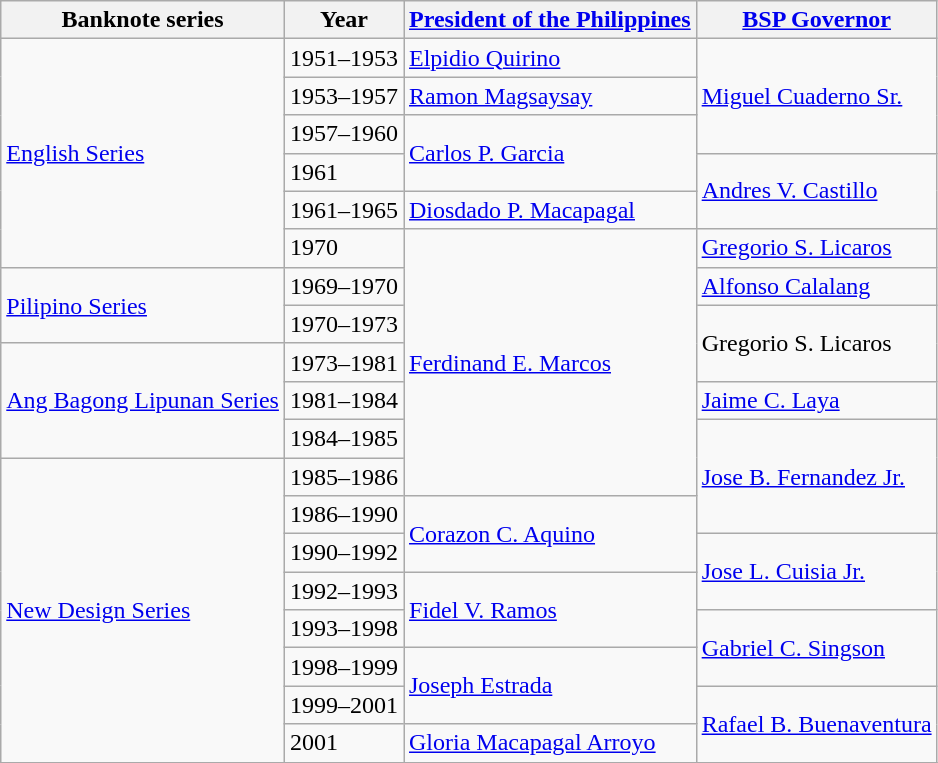<table class="wikitable sortable">
<tr>
<th>Banknote series</th>
<th>Year</th>
<th><a href='#'>President of the Philippines</a></th>
<th><a href='#'>BSP Governor</a></th>
</tr>
<tr>
<td rowspan="6"><a href='#'>English Series</a></td>
<td>1951–1953</td>
<td><a href='#'>Elpidio Quirino</a></td>
<td rowspan="3"><a href='#'>Miguel Cuaderno Sr.</a></td>
</tr>
<tr>
<td>1953–1957</td>
<td><a href='#'>Ramon Magsaysay</a></td>
</tr>
<tr>
<td>1957–1960</td>
<td rowspan="2"><a href='#'>Carlos P. Garcia</a></td>
</tr>
<tr>
<td>1961</td>
<td rowspan="2"><a href='#'>Andres V. Castillo</a></td>
</tr>
<tr>
<td>1961–1965</td>
<td><a href='#'>Diosdado P. Macapagal</a></td>
</tr>
<tr>
<td>1970</td>
<td rowspan="7"><a href='#'>Ferdinand E. Marcos</a></td>
<td><a href='#'>Gregorio S. Licaros</a></td>
</tr>
<tr>
<td rowspan="2"><a href='#'>Pilipino Series</a></td>
<td>1969–1970</td>
<td><a href='#'>Alfonso Calalang</a></td>
</tr>
<tr>
<td>1970–1973</td>
<td rowspan="2">Gregorio S. Licaros</td>
</tr>
<tr>
<td rowspan="3"><a href='#'>Ang Bagong Lipunan Series</a></td>
<td>1973–1981</td>
</tr>
<tr>
<td>1981–1984</td>
<td><a href='#'>Jaime C. Laya</a></td>
</tr>
<tr>
<td>1984–1985</td>
<td rowspan="3"><a href='#'>Jose B. Fernandez Jr.</a></td>
</tr>
<tr>
<td rowspan="8"><a href='#'>New Design Series</a></td>
<td>1985–1986</td>
</tr>
<tr>
<td>1986–1990</td>
<td rowspan="2"><a href='#'>Corazon C. Aquino</a></td>
</tr>
<tr>
<td>1990–1992</td>
<td rowspan="2"><a href='#'>Jose L. Cuisia Jr.</a></td>
</tr>
<tr>
<td>1992–1993</td>
<td rowspan="2"><a href='#'>Fidel V. Ramos</a></td>
</tr>
<tr>
<td>1993–1998</td>
<td rowspan="2"><a href='#'>Gabriel C. Singson</a></td>
</tr>
<tr>
<td>1998–1999</td>
<td rowspan="2"><a href='#'>Joseph Estrada</a></td>
</tr>
<tr>
<td>1999–2001</td>
<td rowspan="2"><a href='#'>Rafael B. Buenaventura</a></td>
</tr>
<tr>
<td>2001</td>
<td><a href='#'>Gloria Macapagal Arroyo</a></td>
</tr>
<tr>
</tr>
</table>
